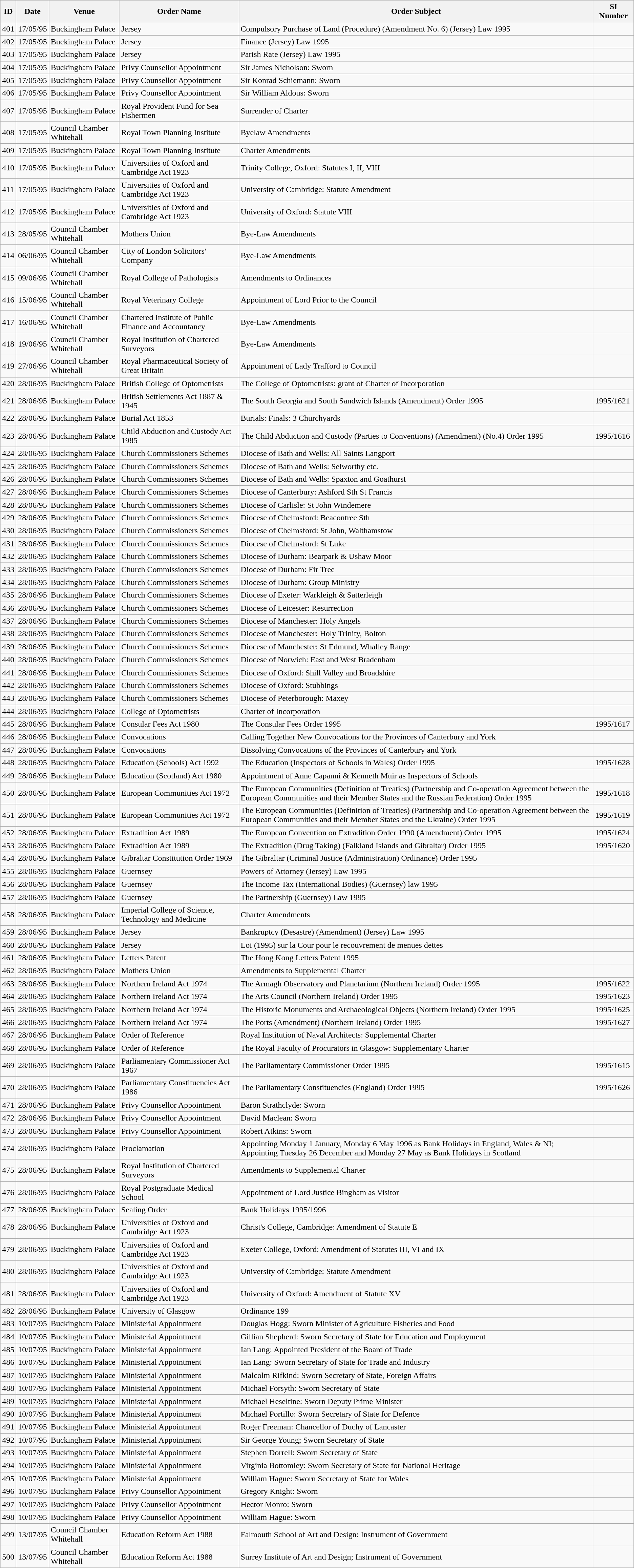<table class="wikitable">
<tr>
<th>ID</th>
<th>Date</th>
<th>Venue</th>
<th>Order Name</th>
<th>Order Subject</th>
<th>SI Number</th>
</tr>
<tr>
<td>401</td>
<td>17/05/95</td>
<td>Buckingham Palace</td>
<td>Jersey</td>
<td>Compulsory Purchase of Land (Procedure) (Amendment No. 6) (Jersey) Law 1995</td>
<td></td>
</tr>
<tr>
<td>402</td>
<td>17/05/95</td>
<td>Buckingham Palace</td>
<td>Jersey</td>
<td>Finance (Jersey) Law 1995</td>
<td></td>
</tr>
<tr>
<td>403</td>
<td>17/05/95</td>
<td>Buckingham Palace</td>
<td>Jersey</td>
<td>Parish Rate (Jersey) Law 1995</td>
<td></td>
</tr>
<tr>
<td>404</td>
<td>17/05/95</td>
<td>Buckingham Palace</td>
<td>Privy Counsellor Appointment</td>
<td>Sir James Nicholson: Sworn</td>
<td></td>
</tr>
<tr>
<td>405</td>
<td>17/05/95</td>
<td>Buckingham Palace</td>
<td>Privy Counsellor Appointment</td>
<td>Sir Konrad Schiemann: Sworn</td>
<td></td>
</tr>
<tr>
<td>406</td>
<td>17/05/95</td>
<td>Buckingham Palace</td>
<td>Privy Counsellor Appointment</td>
<td>Sir William Aldous: Sworn</td>
<td></td>
</tr>
<tr>
<td>407</td>
<td>17/05/95</td>
<td>Buckingham Palace</td>
<td>Royal Provident Fund for Sea Fishermen</td>
<td>Surrender of Charter</td>
<td></td>
</tr>
<tr>
<td>408</td>
<td>17/05/95</td>
<td>Council Chamber Whitehall</td>
<td>Royal Town Planning Institute</td>
<td>Byelaw Amendments</td>
<td></td>
</tr>
<tr>
<td>409</td>
<td>17/05/95</td>
<td>Buckingham Palace</td>
<td>Royal Town Planning Institute</td>
<td>Charter Amendments</td>
<td></td>
</tr>
<tr>
<td>410</td>
<td>17/05/95</td>
<td>Buckingham Palace</td>
<td>Universities of Oxford and Cambridge Act 1923</td>
<td>Trinity College, Oxford: Statutes I, II, VIII</td>
<td></td>
</tr>
<tr>
<td>411</td>
<td>17/05/95</td>
<td>Buckingham Palace</td>
<td>Universities of Oxford and Cambridge Act 1923</td>
<td>University of Cambridge: Statute Amendment</td>
<td></td>
</tr>
<tr>
<td>412</td>
<td>17/05/95</td>
<td>Buckingham Palace</td>
<td>Universities of Oxford and Cambridge Act 1923</td>
<td>University of Oxford: Statute VIII</td>
<td></td>
</tr>
<tr>
<td>413</td>
<td>28/05/95</td>
<td>Council Chamber Whitehall</td>
<td>Mothers Union</td>
<td>Bye-Law Amendments</td>
<td></td>
</tr>
<tr>
<td>414</td>
<td>06/06/95</td>
<td>Council Chamber Whitehall</td>
<td>City of London Solicitors' Company</td>
<td>Bye-Law Amendments</td>
<td></td>
</tr>
<tr>
<td>415</td>
<td>09/06/95</td>
<td>Council Chamber Whitehall</td>
<td>Royal College of Pathologists</td>
<td>Amendments to Ordinances</td>
<td></td>
</tr>
<tr>
<td>416</td>
<td>15/06/95</td>
<td>Council Chamber Whitehall</td>
<td>Royal Veterinary College</td>
<td>Appointment of Lord Prior to the Council</td>
<td></td>
</tr>
<tr>
<td>417</td>
<td>16/06/95</td>
<td>Council Chamber Whitehall</td>
<td>Chartered Institute of Public Finance and Accountancy</td>
<td>Bye-Law Amendments</td>
<td></td>
</tr>
<tr>
<td>418</td>
<td>19/06/95</td>
<td>Council Chamber Whitehall</td>
<td>Royal Institution of Chartered Surveyors</td>
<td>Bye-Law Amendments</td>
<td></td>
</tr>
<tr>
<td>419</td>
<td>27/06/95</td>
<td>Council Chamber Whitehall</td>
<td>Royal Pharmaceutical Society of Great Britain</td>
<td>Appointment of Lady Trafford to Council</td>
<td></td>
</tr>
<tr>
<td>420</td>
<td>28/06/95</td>
<td>Buckingham Palace</td>
<td>British College of Optometrists</td>
<td>The College of Optometrists: grant of Charter of Incorporation</td>
<td></td>
</tr>
<tr>
<td>421</td>
<td>28/06/95</td>
<td>Buckingham Palace</td>
<td>British Settlements Act 1887 & 1945</td>
<td>The South Georgia and South Sandwich Islands (Amendment) Order 1995</td>
<td>1995/1621</td>
</tr>
<tr>
<td>422</td>
<td>28/06/95</td>
<td>Buckingham Palace</td>
<td>Burial Act 1853</td>
<td>Burials: Finals: 3 Churchyards</td>
<td></td>
</tr>
<tr>
<td>423</td>
<td>28/06/95</td>
<td>Buckingham Palace</td>
<td>Child Abduction and Custody Act 1985</td>
<td>The Child Abduction and Custody (Parties to Conventions) (Amendment) (No.4) Order 1995</td>
<td>1995/1616</td>
</tr>
<tr>
<td>424</td>
<td>28/06/95</td>
<td>Buckingham Palace</td>
<td>Church Commissioners Schemes</td>
<td>Diocese of Bath and Wells: All Saints Langport</td>
<td></td>
</tr>
<tr>
<td>425</td>
<td>28/06/95</td>
<td>Buckingham Palace</td>
<td>Church Commissioners Schemes</td>
<td>Diocese of Bath and Wells: Selworthy etc.</td>
<td></td>
</tr>
<tr>
<td>426</td>
<td>28/06/95</td>
<td>Buckingham Palace</td>
<td>Church Commissioners Schemes</td>
<td>Diocese of Bath and Wells: Spaxton and Goathurst</td>
<td></td>
</tr>
<tr>
<td>427</td>
<td>28/06/95</td>
<td>Buckingham Palace</td>
<td>Church Commissioners Schemes</td>
<td>Diocese of Canterbury: Ashford Sth St Francis</td>
<td></td>
</tr>
<tr>
<td>428</td>
<td>28/06/95</td>
<td>Buckingham Palace</td>
<td>Church Commissioners Schemes</td>
<td>Diocese of Carlisle: St John Windemere</td>
<td></td>
</tr>
<tr>
<td>429</td>
<td>28/06/95</td>
<td>Buckingham Palace</td>
<td>Church Commissioners Schemes</td>
<td>Diocese of Chelmsford: Beacontree Sth</td>
<td></td>
</tr>
<tr>
<td>430</td>
<td>28/06/95</td>
<td>Buckingham Palace</td>
<td>Church Commissioners Schemes</td>
<td>Diocese of Chelmsford: St John, Walthamstow</td>
<td></td>
</tr>
<tr>
<td>431</td>
<td>28/06/95</td>
<td>Buckingham Palace</td>
<td>Church Commissioners Schemes</td>
<td>Diocese of Chelmsford: St Luke</td>
<td></td>
</tr>
<tr>
<td>432</td>
<td>28/06/95</td>
<td>Buckingham Palace</td>
<td>Church Commissioners Schemes</td>
<td>Diocese of Durham: Bearpark & Ushaw Moor</td>
<td></td>
</tr>
<tr>
<td>433</td>
<td>28/06/95</td>
<td>Buckingham Palace</td>
<td>Church Commissioners Schemes</td>
<td>Diocese of Durham: Fir Tree</td>
<td></td>
</tr>
<tr>
<td>434</td>
<td>28/06/95</td>
<td>Buckingham Palace</td>
<td>Church Commissioners Schemes</td>
<td>Diocese of Durham: Group Ministry</td>
<td></td>
</tr>
<tr>
<td>435</td>
<td>28/06/95</td>
<td>Buckingham Palace</td>
<td>Church Commissioners Schemes</td>
<td>Diocese of Exeter: Warkleigh & Satterleigh</td>
<td></td>
</tr>
<tr>
<td>436</td>
<td>28/06/95</td>
<td>Buckingham Palace</td>
<td>Church Commissioners Schemes</td>
<td>Diocese of Leicester: Resurrection</td>
<td></td>
</tr>
<tr>
<td>437</td>
<td>28/06/95</td>
<td>Buckingham Palace</td>
<td>Church Commissioners Schemes</td>
<td>Diocese of Manchester: Holy Angels</td>
<td></td>
</tr>
<tr>
<td>438</td>
<td>28/06/95</td>
<td>Buckingham Palace</td>
<td>Church Commissioners Schemes</td>
<td>Diocese of Manchester: Holy Trinity, Bolton</td>
<td></td>
</tr>
<tr>
<td>439</td>
<td>28/06/95</td>
<td>Buckingham Palace</td>
<td>Church Commissioners Schemes</td>
<td>Diocese of Manchester: St Edmund, Whalley Range</td>
<td></td>
</tr>
<tr>
<td>440</td>
<td>28/06/95</td>
<td>Buckingham Palace</td>
<td>Church Commissioners Schemes</td>
<td>Diocese of Norwich: East and West Bradenham</td>
<td></td>
</tr>
<tr>
<td>441</td>
<td>28/06/95</td>
<td>Buckingham Palace</td>
<td>Church Commissioners Schemes</td>
<td>Diocese of Oxford: Shill Valley and Broadshire</td>
<td></td>
</tr>
<tr>
<td>442</td>
<td>28/06/95</td>
<td>Buckingham Palace</td>
<td>Church Commissioners Schemes</td>
<td>Diocese of Oxford: Stubbings</td>
<td></td>
</tr>
<tr>
<td>443</td>
<td>28/06/95</td>
<td>Buckingham Palace</td>
<td>Church Commissioners Schemes</td>
<td>Diocese of Peterborough: Maxey</td>
<td></td>
</tr>
<tr>
<td>444</td>
<td>28/06/95</td>
<td>Buckingham Palace</td>
<td>College of Optometrists</td>
<td>Charter of Incorporation</td>
<td></td>
</tr>
<tr>
<td>445</td>
<td>28/06/95</td>
<td>Buckingham Palace</td>
<td>Consular Fees Act 1980</td>
<td>The Consular Fees Order 1995</td>
<td>1995/1617</td>
</tr>
<tr>
<td>446</td>
<td>28/06/95</td>
<td>Buckingham Palace</td>
<td>Convocations</td>
<td>Calling Together New Convocations for the Provinces of Canterbury and York</td>
<td></td>
</tr>
<tr>
<td>447</td>
<td>28/06/95</td>
<td>Buckingham Palace</td>
<td>Convocations</td>
<td>Dissolving Convocations of the Provinces of Canterbury and York</td>
<td></td>
</tr>
<tr>
<td>448</td>
<td>28/06/95</td>
<td>Buckingham Palace</td>
<td>Education (Schools) Act 1992</td>
<td>The Education (Inspectors of Schools in Wales) Order 1995</td>
<td>1995/1628</td>
</tr>
<tr>
<td>449</td>
<td>28/06/95</td>
<td>Buckingham Palace</td>
<td>Education (Scotland) Act 1980</td>
<td>Appointment of Anne Capanni & Kenneth Muir as Inspectors of Schools</td>
<td></td>
</tr>
<tr>
<td>450</td>
<td>28/06/95</td>
<td>Buckingham Palace</td>
<td>European Communities Act 1972</td>
<td>The European Communities (Definition of Treaties) (Partnership and Co-operation Agreement between the European Communities and their Member States and the Russian Federation) Order 1995</td>
<td>1995/1618</td>
</tr>
<tr>
<td>451</td>
<td>28/06/95</td>
<td>Buckingham Palace</td>
<td>European Communities Act 1972</td>
<td>The European Communities (Definition of Treaties) (Partnership and Co-operation Agreement between the European Communities and their Member States and the Ukraine) Order 1995</td>
<td>1995/1619</td>
</tr>
<tr>
<td>452</td>
<td>28/06/95</td>
<td>Buckingham Palace</td>
<td>Extradition Act 1989</td>
<td>The European Convention on Extradition Order 1990 (Amendment) Order 1995</td>
<td>1995/1624</td>
</tr>
<tr>
<td>453</td>
<td>28/06/95</td>
<td>Buckingham Palace</td>
<td>Extradition Act 1989</td>
<td>The Extradition (Drug Taking) (Falkland Islands and Gibraltar) Order 1995</td>
<td>1995/1620</td>
</tr>
<tr>
<td>454</td>
<td>28/06/95</td>
<td>Buckingham Palace</td>
<td>Gibraltar Constitution Order 1969</td>
<td>The Gibraltar (Criminal Justice (Administration) Ordinance) Order 1995</td>
<td></td>
</tr>
<tr>
<td>455</td>
<td>28/06/95</td>
<td>Buckingham Palace</td>
<td>Guernsey</td>
<td>Powers of Attorney (Jersey) Law 1995</td>
<td></td>
</tr>
<tr>
<td>456</td>
<td>28/06/95</td>
<td>Buckingham Palace</td>
<td>Guernsey</td>
<td>The Income Tax (International Bodies) (Guernsey) law 1995</td>
<td></td>
</tr>
<tr>
<td>457</td>
<td>28/06/95</td>
<td>Buckingham Palace</td>
<td>Guernsey</td>
<td>The Partnership (Guernsey) Law 1995</td>
<td></td>
</tr>
<tr>
<td>458</td>
<td>28/06/95</td>
<td>Buckingham Palace</td>
<td>Imperial College of Science, Technology and Medicine</td>
<td>Charter Amendments</td>
<td></td>
</tr>
<tr>
<td>459</td>
<td>28/06/95</td>
<td>Buckingham Palace</td>
<td>Jersey</td>
<td>Bankruptcy (Desastre) (Amendment) (Jersey) Law 1995</td>
<td></td>
</tr>
<tr>
<td>460</td>
<td>28/06/95</td>
<td>Buckingham Palace</td>
<td>Jersey</td>
<td>Loi (1995) sur la Cour pour le recouvrement de menues dettes</td>
<td></td>
</tr>
<tr>
<td>461</td>
<td>28/06/95</td>
<td>Buckingham Palace</td>
<td>Letters Patent</td>
<td>The Hong Kong Letters Patent 1995</td>
<td></td>
</tr>
<tr>
<td>462</td>
<td>28/06/95</td>
<td>Buckingham Palace</td>
<td>Mothers Union</td>
<td>Amendments to Supplemental Charter</td>
<td></td>
</tr>
<tr>
<td>463</td>
<td>28/06/95</td>
<td>Buckingham Palace</td>
<td>Northern Ireland Act 1974</td>
<td>The Armagh Observatory and Planetarium (Northern Ireland) Order 1995</td>
<td>1995/1622</td>
</tr>
<tr>
<td>464</td>
<td>28/06/95</td>
<td>Buckingham Palace</td>
<td>Northern Ireland Act 1974</td>
<td>The Arts Council (Northern Ireland) Order 1995</td>
<td>1995/1623</td>
</tr>
<tr>
<td>465</td>
<td>28/06/95</td>
<td>Buckingham Palace</td>
<td>Northern Ireland Act 1974</td>
<td>The Historic Monuments and Archaeological Objects (Northern Ireland) Order 1995</td>
<td>1995/1625</td>
</tr>
<tr>
<td>466</td>
<td>28/06/95</td>
<td>Buckingham Palace</td>
<td>Northern Ireland Act 1974</td>
<td>The Ports (Amendment) (Northern Ireland) Order 1995</td>
<td>1995/1627</td>
</tr>
<tr>
<td>467</td>
<td>28/06/95</td>
<td>Buckingham Palace</td>
<td>Order of Reference</td>
<td>Royal Institution of Naval Architects: Supplemental Charter</td>
<td></td>
</tr>
<tr>
<td>468</td>
<td>28/06/95</td>
<td>Buckingham Palace</td>
<td>Order of Reference</td>
<td>The Royal Faculty of Procurators in Glasgow: Supplementary Charter</td>
<td></td>
</tr>
<tr>
<td>469</td>
<td>28/06/95</td>
<td>Buckingham Palace</td>
<td>Parliamentary Commissioner Act 1967</td>
<td>The Parliamentary Commissioner Order 1995</td>
<td>1995/1615</td>
</tr>
<tr>
<td>470</td>
<td>28/06/95</td>
<td>Buckingham Palace</td>
<td>Parliamentary Constituencies Act 1986</td>
<td>The Parliamentary Constituencies (England) Order 1995</td>
<td>1995/1626</td>
</tr>
<tr>
<td>471</td>
<td>28/06/95</td>
<td>Buckingham Palace</td>
<td>Privy Counsellor Appointment</td>
<td>Baron Strathclyde: Sworn</td>
<td></td>
</tr>
<tr>
<td>472</td>
<td>28/06/95</td>
<td>Buckingham Palace</td>
<td>Privy Counsellor Appointment</td>
<td>David Maclean: Sworn</td>
<td></td>
</tr>
<tr>
<td>473</td>
<td>28/06/95</td>
<td>Buckingham Palace</td>
<td>Privy Counsellor Appointment</td>
<td>Robert Atkins: Sworn</td>
<td></td>
</tr>
<tr>
<td>474</td>
<td>28/06/95</td>
<td>Buckingham Palace</td>
<td>Proclamation</td>
<td>Appointing Monday 1 January, Monday 6 May 1996 as Bank Holidays in England, Wales & NI; Appointing Tuesday 26 December and Monday 27 May as Bank Holidays in Scotland</td>
<td></td>
</tr>
<tr>
<td>475</td>
<td>28/06/95</td>
<td>Buckingham Palace</td>
<td>Royal Institution of Chartered Surveyors</td>
<td>Amendments to Supplemental Charter</td>
<td></td>
</tr>
<tr>
<td>476</td>
<td>28/06/95</td>
<td>Buckingham Palace</td>
<td>Royal Postgraduate Medical School</td>
<td>Appointment of Lord Justice Bingham as Visitor</td>
<td></td>
</tr>
<tr>
<td>477</td>
<td>28/06/95</td>
<td>Buckingham Palace</td>
<td>Sealing Order</td>
<td>Bank Holidays 1995/1996</td>
<td></td>
</tr>
<tr>
<td>478</td>
<td>28/06/95</td>
<td>Buckingham Palace</td>
<td>Universities of Oxford and Cambridge Act 1923</td>
<td>Christ's College, Cambridge: Amendment of Statute E</td>
<td></td>
</tr>
<tr>
<td>479</td>
<td>28/06/95</td>
<td>Buckingham Palace</td>
<td>Universities of Oxford and Cambridge Act 1923</td>
<td>Exeter College, Oxford: Amendment of Statutes III, VI and IX</td>
<td></td>
</tr>
<tr>
<td>480</td>
<td>28/06/95</td>
<td>Buckingham Palace</td>
<td>Universities of Oxford and Cambridge Act 1923</td>
<td>University of Cambridge: Statute Amendment</td>
<td></td>
</tr>
<tr>
<td>481</td>
<td>28/06/95</td>
<td>Buckingham Palace</td>
<td>Universities of Oxford and Cambridge Act 1923</td>
<td>University of Oxford: Amendment of Statute XV</td>
<td></td>
</tr>
<tr>
<td>482</td>
<td>28/06/95</td>
<td>Buckingham Palace</td>
<td>University of Glasgow</td>
<td>Ordinance 199</td>
<td></td>
</tr>
<tr>
<td>483</td>
<td>10/07/95</td>
<td>Buckingham Palace</td>
<td>Ministerial Appointment</td>
<td>Douglas Hogg: Sworn Minister of Agriculture Fisheries and Food</td>
<td></td>
</tr>
<tr>
<td>484</td>
<td>10/07/95</td>
<td>Buckingham Palace</td>
<td>Ministerial Appointment</td>
<td>Gillian Shepherd: Sworn Secretary of State for Education and Employment</td>
<td></td>
</tr>
<tr>
<td>485</td>
<td>10/07/95</td>
<td>Buckingham Palace</td>
<td>Ministerial Appointment</td>
<td>Ian Lang: Appointed President of the Board of Trade</td>
<td></td>
</tr>
<tr>
<td>486</td>
<td>10/07/95</td>
<td>Buckingham Palace</td>
<td>Ministerial Appointment</td>
<td>Ian Lang: Sworn Secretary of State for Trade and Industry</td>
<td></td>
</tr>
<tr>
<td>487</td>
<td>10/07/95</td>
<td>Buckingham Palace</td>
<td>Ministerial Appointment</td>
<td>Malcolm Rifkind: Sworn Secretary of State, Foreign Affairs</td>
<td></td>
</tr>
<tr>
<td>488</td>
<td>10/07/95</td>
<td>Buckingham Palace</td>
<td>Ministerial Appointment</td>
<td>Michael Forsyth: Sworn Secretary of State</td>
<td></td>
</tr>
<tr>
<td>489</td>
<td>10/07/95</td>
<td>Buckingham Palace</td>
<td>Ministerial Appointment</td>
<td>Michael Heseltine: Sworn Deputy Prime Minister</td>
<td></td>
</tr>
<tr>
<td>490</td>
<td>10/07/95</td>
<td>Buckingham Palace</td>
<td>Ministerial Appointment</td>
<td>Michael Portillo: Sworn Secretary of State for Defence</td>
<td></td>
</tr>
<tr>
<td>491</td>
<td>10/07/95</td>
<td>Buckingham Palace</td>
<td>Ministerial Appointment</td>
<td>Roger Freeman: Chancellor of Duchy of Lancaster</td>
<td></td>
</tr>
<tr>
<td>492</td>
<td>10/07/95</td>
<td>Buckingham Palace</td>
<td>Ministerial Appointment</td>
<td>Sir George Young; Sworn Secretary of State</td>
<td></td>
</tr>
<tr>
<td>493</td>
<td>10/07/95</td>
<td>Buckingham Palace</td>
<td>Ministerial Appointment</td>
<td>Stephen Dorrell: Sworn Secretary of State</td>
<td></td>
</tr>
<tr>
<td>494</td>
<td>10/07/95</td>
<td>Buckingham Palace</td>
<td>Ministerial Appointment</td>
<td>Virginia Bottomley: Sworn Secretary of State for National Heritage</td>
<td></td>
</tr>
<tr>
<td>495</td>
<td>10/07/95</td>
<td>Buckingham Palace</td>
<td>Ministerial Appointment</td>
<td>William Hague: Sworn Secretary of State for Wales</td>
<td></td>
</tr>
<tr>
<td>496</td>
<td>10/07/95</td>
<td>Buckingham Palace</td>
<td>Privy Counsellor Appointment</td>
<td>Gregory Knight: Sworn</td>
<td></td>
</tr>
<tr>
<td>497</td>
<td>10/07/95</td>
<td>Buckingham Palace</td>
<td>Privy Counsellor Appointment</td>
<td>Hector Monro: Sworn</td>
<td></td>
</tr>
<tr>
<td>498</td>
<td>10/07/95</td>
<td>Buckingham Palace</td>
<td>Privy Counsellor Appointment</td>
<td>William Hague: Sworn</td>
<td></td>
</tr>
<tr>
<td>499</td>
<td>13/07/95</td>
<td>Council Chamber Whitehall</td>
<td>Education Reform Act 1988</td>
<td>Falmouth School of Art and Design: Instrument of Government</td>
<td></td>
</tr>
<tr>
<td>500</td>
<td>13/07/95</td>
<td>Council Chamber Whitehall</td>
<td>Education Reform Act 1988</td>
<td>Surrey Institute of Art and Design; Instrument of Government</td>
<td></td>
</tr>
</table>
